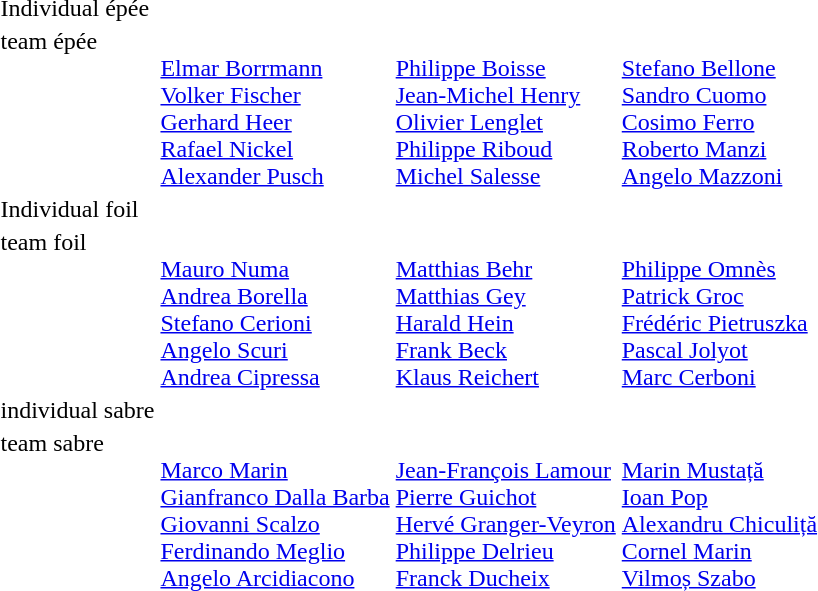<table>
<tr>
<td>Individual épée<br></td>
<td></td>
<td></td>
<td></td>
</tr>
<tr valign="top">
<td>team épée<br></td>
<td><br><a href='#'>Elmar Borrmann</a><br><a href='#'>Volker Fischer</a><br><a href='#'>Gerhard Heer</a><br><a href='#'>Rafael Nickel</a><br><a href='#'>Alexander Pusch</a></td>
<td><br><a href='#'>Philippe Boisse</a><br><a href='#'>Jean-Michel Henry</a><br><a href='#'>Olivier Lenglet</a><br><a href='#'>Philippe Riboud</a><br><a href='#'>Michel Salesse</a></td>
<td><br><a href='#'>Stefano Bellone</a><br><a href='#'>Sandro Cuomo</a><br><a href='#'>Cosimo Ferro</a><br><a href='#'>Roberto Manzi</a><br><a href='#'>Angelo Mazzoni</a></td>
</tr>
<tr>
<td>Individual foil<br></td>
<td></td>
<td></td>
<td></td>
</tr>
<tr valign="top">
<td>team foil<br></td>
<td valign=top><br><a href='#'>Mauro Numa</a><br><a href='#'>Andrea Borella</a><br><a href='#'>Stefano Cerioni</a><br><a href='#'>Angelo Scuri</a><br><a href='#'>Andrea Cipressa</a></td>
<td valign=top><br><a href='#'>Matthias Behr</a><br><a href='#'>Matthias Gey</a><br><a href='#'>Harald Hein</a><br><a href='#'>Frank Beck</a><br><a href='#'>Klaus Reichert</a></td>
<td valign=top><br><a href='#'>Philippe Omnès</a><br><a href='#'>Patrick Groc</a><br><a href='#'>Frédéric Pietruszka</a><br><a href='#'>Pascal Jolyot</a><br><a href='#'>Marc Cerboni</a></td>
</tr>
<tr>
<td>individual sabre<br></td>
<td></td>
<td></td>
<td></td>
</tr>
<tr valign="top">
<td>team sabre<br></td>
<td><br><a href='#'>Marco Marin</a><br><a href='#'>Gianfranco Dalla Barba</a><br><a href='#'>Giovanni Scalzo</a><br><a href='#'>Ferdinando Meglio</a><br><a href='#'>Angelo Arcidiacono</a></td>
<td><br><a href='#'>Jean-François Lamour</a><br><a href='#'>Pierre Guichot</a><br><a href='#'>Hervé Granger-Veyron</a><br><a href='#'>Philippe Delrieu</a><br><a href='#'>Franck Ducheix</a></td>
<td><br><a href='#'>Marin Mustață</a><br><a href='#'>Ioan Pop</a><br><a href='#'>Alexandru Chiculiță</a><br><a href='#'>Cornel Marin</a><br><a href='#'>Vilmoș Szabo</a></td>
</tr>
<tr>
</tr>
</table>
